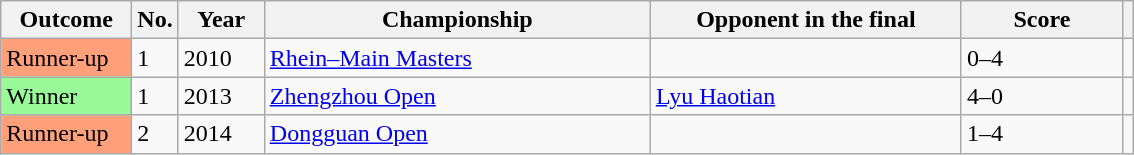<table class="sortable wikitable">
<tr>
<th width="80">Outcome</th>
<th width="20">No.</th>
<th width="50">Year</th>
<th width="250">Championship</th>
<th width="200">Opponent in the final</th>
<th width="100">Score</th>
<th></th>
</tr>
<tr>
<td style="background:#ffa07a;">Runner-up</td>
<td>1</td>
<td>2010</td>
<td><a href='#'>Rhein–Main Masters</a></td>
<td> </td>
<td>0–4</td>
<td></td>
</tr>
<tr>
<td style="background:#98FB98">Winner</td>
<td>1</td>
<td>2013</td>
<td><a href='#'>Zhengzhou Open</a></td>
<td> <a href='#'>Lyu Haotian</a></td>
<td>4–0</td>
<td></td>
</tr>
<tr>
<td style="background:#ffa07a;">Runner-up</td>
<td>2</td>
<td>2014</td>
<td><a href='#'>Dongguan Open</a></td>
<td> </td>
<td>1–4</td>
<td></td>
</tr>
</table>
